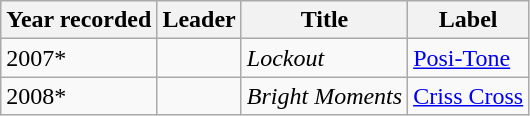<table class="wikitable sortable">
<tr>
<th>Year recorded</th>
<th>Leader</th>
<th>Title</th>
<th>Label</th>
</tr>
<tr>
<td>2007*</td>
<td></td>
<td><em>Lockout</em></td>
<td><a href='#'>Posi-Tone</a></td>
</tr>
<tr>
<td>2008*</td>
<td></td>
<td><em>Bright Moments</em></td>
<td><a href='#'>Criss Cross</a></td>
</tr>
</table>
